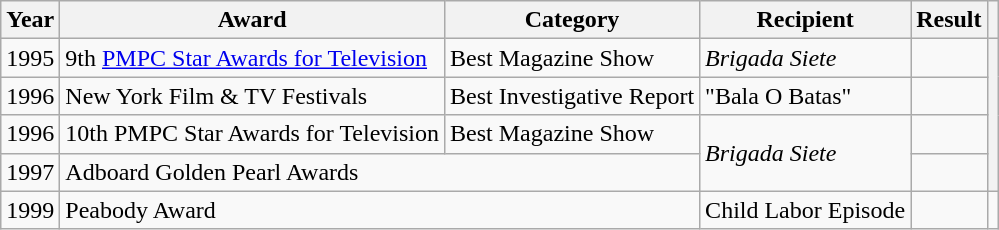<table class="wikitable">
<tr>
<th>Year</th>
<th>Award</th>
<th>Category</th>
<th>Recipient</th>
<th>Result</th>
<th></th>
</tr>
<tr>
<td>1995</td>
<td>9th <a href='#'>PMPC Star Awards for Television</a></td>
<td>Best Magazine Show</td>
<td><em>Brigada Siete</em></td>
<td></td>
<th rowspan=4></th>
</tr>
<tr>
<td>1996</td>
<td>New York Film & TV Festivals</td>
<td>Best Investigative Report</td>
<td>"Bala O Batas"</td>
<td></td>
</tr>
<tr>
<td>1996</td>
<td>10th PMPC Star Awards for Television</td>
<td>Best Magazine Show</td>
<td rowspan=2><em>Brigada Siete</em></td>
<td></td>
</tr>
<tr>
<td>1997</td>
<td colspan=2>Adboard Golden Pearl Awards</td>
<td></td>
</tr>
<tr>
<td>1999</td>
<td colspan=2>Peabody Award</td>
<td>Child Labor Episode</td>
<td></td>
<td></td>
</tr>
</table>
